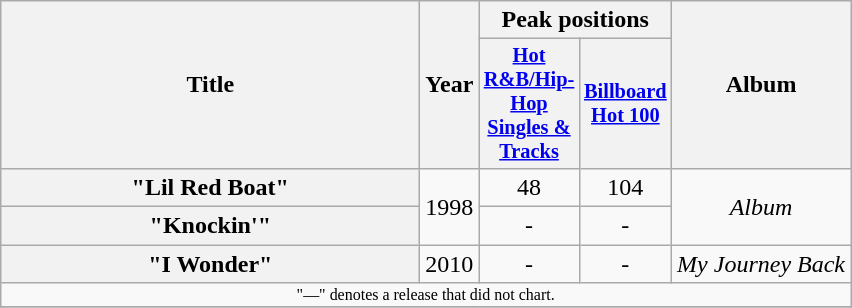<table class="wikitable plainrowheaders" style="text-align:center;">
<tr>
<th scope="col" rowspan="2" style="width:17em;">Title</th>
<th scope="col" rowspan="2" style="width:1em;">Year</th>
<th scope="col" colspan="2">Peak positions</th>
<th scope="col" rowspan="2">Album</th>
</tr>
<tr>
<th scope="col" style="width:3em;font-size:85%;"><a href='#'>Hot R&B/Hip-Hop Singles & Tracks</a></th>
<th scope="col" style="width:3em;font-size:85%;"><a href='#'>Billboard Hot 100</a></th>
</tr>
<tr>
<th scope="row">"Lil Red Boat" </th>
<td rowspan="2">1998</td>
<td align="center">48</td>
<td align="center">104</td>
<td rowspan="2"><em>Album</em></td>
</tr>
<tr>
<th scope="row">"Knockin'"</th>
<td align="center">-</td>
<td align="center">-</td>
</tr>
<tr>
<th scope="row">"I Wonder"</th>
<td>2010</td>
<td align="center">-</td>
<td align="center">-</td>
<td align="center"><em>My Journey Back</em></td>
</tr>
<tr>
<td align="center" colspan="7" style="font-size: 8pt">"—" denotes a release that did not chart.</td>
</tr>
<tr>
</tr>
</table>
